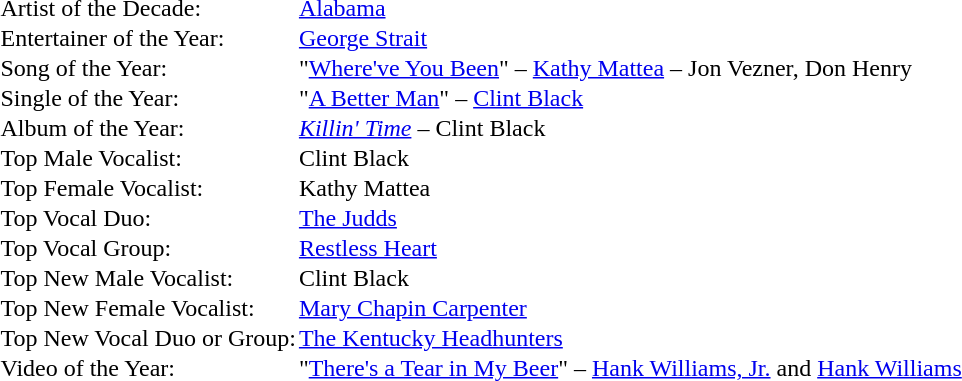<table cellspacing="0" border="0" cellpadding="1">
<tr>
<td>Artist of the Decade:</td>
<td><a href='#'>Alabama</a></td>
</tr>
<tr>
<td>Entertainer of the Year:</td>
<td><a href='#'>George Strait</a></td>
</tr>
<tr>
<td>Song of the Year:</td>
<td>"<a href='#'>Where've You Been</a>" – <a href='#'>Kathy Mattea</a> – Jon Vezner, Don Henry</td>
</tr>
<tr>
<td>Single of the Year:</td>
<td>"<a href='#'>A Better Man</a>" – <a href='#'>Clint Black</a></td>
</tr>
<tr>
<td>Album of the Year:</td>
<td><em><a href='#'>Killin' Time</a></em> – Clint Black</td>
</tr>
<tr>
<td>Top Male Vocalist:</td>
<td>Clint Black</td>
</tr>
<tr>
<td>Top Female Vocalist:</td>
<td>Kathy Mattea</td>
</tr>
<tr>
<td>Top Vocal Duo:</td>
<td><a href='#'>The Judds</a></td>
</tr>
<tr>
<td>Top Vocal Group:</td>
<td><a href='#'>Restless Heart</a></td>
</tr>
<tr>
<td>Top New Male Vocalist:</td>
<td>Clint Black</td>
</tr>
<tr>
<td>Top New Female Vocalist:</td>
<td><a href='#'>Mary Chapin Carpenter</a></td>
</tr>
<tr>
<td>Top New Vocal Duo or Group:</td>
<td><a href='#'>The Kentucky Headhunters</a></td>
</tr>
<tr>
<td>Video of the Year:</td>
<td>"<a href='#'>There's a Tear in My Beer</a>" – <a href='#'>Hank Williams, Jr.</a> and <a href='#'>Hank Williams</a></td>
</tr>
</table>
